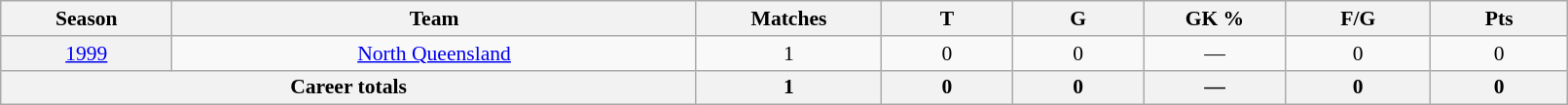<table class="wikitable sortable"  style="font-size:90%; text-align:center; width:85%;">
<tr>
<th width=2%>Season</th>
<th width=8%>Team</th>
<th width=2%>Matches</th>
<th width=2%>T</th>
<th width=2%>G</th>
<th width=2%>GK %</th>
<th width=2%>F/G</th>
<th width=2%>Pts</th>
</tr>
<tr>
<th scope="row" style="text-align:center; font-weight:normal"><a href='#'>1999</a></th>
<td style="text-align:center;"> <a href='#'>North Queensland</a></td>
<td>1</td>
<td>0</td>
<td>0</td>
<td>—</td>
<td>0</td>
<td>0</td>
</tr>
<tr class="sortbottom">
<th colspan=2>Career totals</th>
<th>1</th>
<th>0</th>
<th>0</th>
<th>—</th>
<th>0</th>
<th>0</th>
</tr>
</table>
